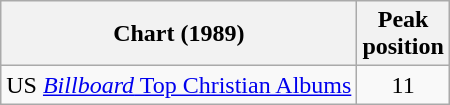<table class="wikitable">
<tr>
<th>Chart (1989)</th>
<th>Peak<br>position</th>
</tr>
<tr>
<td>US <a href='#'><em>Billboard</em> Top Christian Albums</a></td>
<td align="center">11</td>
</tr>
</table>
